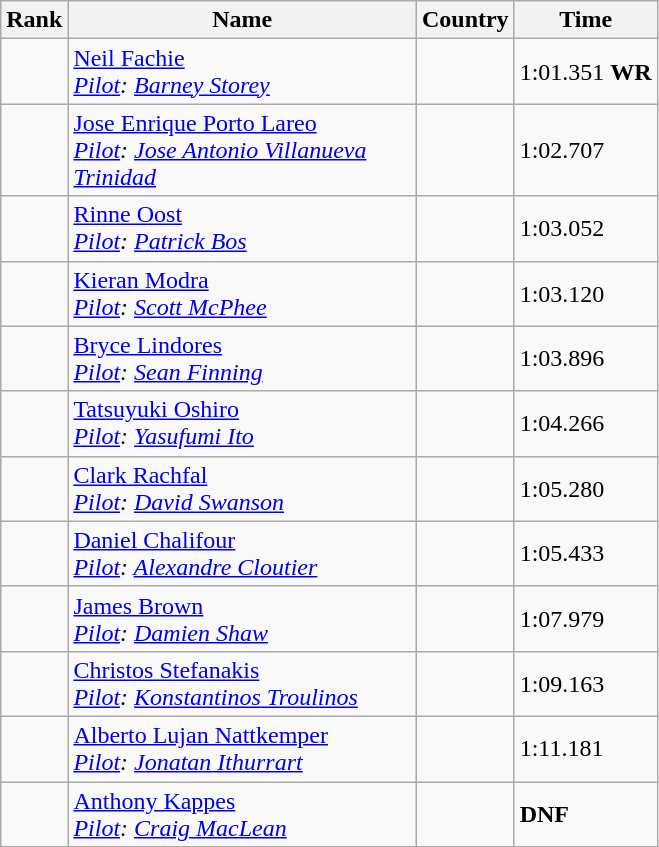<table class="wikitable sortable">
<tr>
<th width=20>Rank</th>
<th width=225>Name</th>
<th>Country</th>
<th>Time</th>
</tr>
<tr>
<td align="center"></td>
<td><a href='#'>Neil Fachie</a><br><em><a href='#'>Pilot</a>: <a href='#'>Barney Storey</a></em></td>
<td></td>
<td>1:01.351 <strong>WR </strong></td>
</tr>
<tr>
<td align="center"></td>
<td><a href='#'>Jose Enrique Porto Lareo</a><br><em><a href='#'>Pilot</a>: <a href='#'>Jose Antonio Villanueva Trinidad</a></em></td>
<td></td>
<td>1:02.707</td>
</tr>
<tr>
<td align="center"></td>
<td><a href='#'>Rinne Oost</a><br><em><a href='#'>Pilot</a>: <a href='#'>Patrick Bos</a></em></td>
<td></td>
<td>1:03.052</td>
</tr>
<tr>
<td align="center"></td>
<td><a href='#'>Kieran Modra</a><br><em><a href='#'>Pilot</a>: <a href='#'>Scott McPhee</a></em></td>
<td></td>
<td>1:03.120</td>
</tr>
<tr>
<td align="center"></td>
<td><a href='#'>Bryce Lindores</a><br><em><a href='#'>Pilot</a>: <a href='#'>Sean Finning</a></em></td>
<td></td>
<td>1:03.896</td>
</tr>
<tr>
<td align="center"></td>
<td><a href='#'>Tatsuyuki Oshiro</a><br><em><a href='#'>Pilot</a>: <a href='#'>Yasufumi Ito</a></em></td>
<td></td>
<td>1:04.266</td>
</tr>
<tr>
<td align="center"></td>
<td><a href='#'>Clark Rachfal</a><br><em><a href='#'>Pilot</a>: <a href='#'>David Swanson</a></em></td>
<td></td>
<td>1:05.280</td>
</tr>
<tr>
<td align="center"></td>
<td><a href='#'>Daniel Chalifour</a><br><em><a href='#'>Pilot</a>: <a href='#'>Alexandre Cloutier</a></em></td>
<td></td>
<td>1:05.433</td>
</tr>
<tr>
<td align="center"></td>
<td><a href='#'>James Brown</a><br><em><a href='#'>Pilot</a>: <a href='#'>Damien Shaw</a></em></td>
<td></td>
<td>1:07.979</td>
</tr>
<tr>
<td align="center"></td>
<td><a href='#'>Christos Stefanakis</a><br><em><a href='#'>Pilot</a>: <a href='#'>Konstantinos Troulinos</a></em></td>
<td></td>
<td>1:09.163</td>
</tr>
<tr>
<td align="center"></td>
<td><a href='#'>Alberto Lujan Nattkemper</a><br><em><a href='#'>Pilot</a>: <a href='#'>Jonatan Ithurrart</a></em></td>
<td></td>
<td>1:11.181</td>
</tr>
<tr>
<td align="center"></td>
<td><a href='#'>Anthony Kappes</a><br><em><a href='#'>Pilot</a>: <a href='#'>Craig MacLean</a></em></td>
<td></td>
<td><strong>DNF</strong></td>
</tr>
</table>
